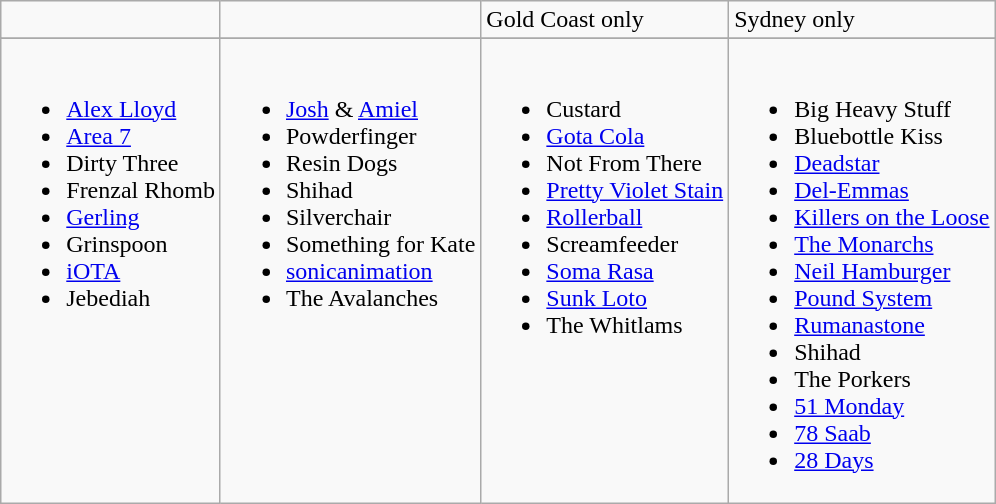<table class="wikitable">
<tr>
<td></td>
<td></td>
<td>Gold Coast only</td>
<td>Sydney only</td>
</tr>
<tr>
</tr>
<tr valign="top">
<td><br><ul><li><a href='#'>Alex Lloyd</a></li><li><a href='#'>Area 7</a></li><li>Dirty Three</li><li>Frenzal Rhomb</li><li><a href='#'>Gerling</a></li><li>Grinspoon</li><li><a href='#'>iOTA</a></li><li>Jebediah</li></ul></td>
<td><br><ul><li><a href='#'>Josh</a> & <a href='#'>Amiel</a></li><li>Powderfinger</li><li>Resin Dogs</li><li>Shihad</li><li>Silverchair</li><li>Something for Kate</li><li><a href='#'>sonicanimation</a></li><li>The Avalanches</li></ul></td>
<td><br><ul><li>Custard</li><li><a href='#'>Gota Cola</a></li><li>Not From There</li><li><a href='#'>Pretty Violet Stain</a></li><li><a href='#'>Rollerball</a></li><li>Screamfeeder</li><li><a href='#'>Soma Rasa</a></li><li><a href='#'>Sunk Loto</a></li><li>The Whitlams</li></ul></td>
<td><br><ul><li>Big Heavy Stuff</li><li>Bluebottle Kiss</li><li><a href='#'>Deadstar</a></li><li><a href='#'>Del-Emmas</a></li><li><a href='#'>Killers on the Loose</a></li><li><a href='#'>The Monarchs</a></li><li><a href='#'>Neil Hamburger</a></li><li><a href='#'>Pound System</a></li><li><a href='#'>Rumanastone</a></li><li>Shihad</li><li>The Porkers</li><li><a href='#'>51 Monday</a></li><li><a href='#'>78 Saab</a></li><li><a href='#'>28 Days</a></li></ul></td>
</tr>
</table>
